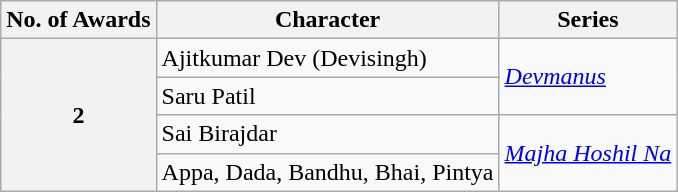<table class="wikitable" style="display:inline-table;">
<tr>
<th>No. of Awards</th>
<th>Character</th>
<th>Series</th>
</tr>
<tr>
<th rowspan="4">2</th>
<td>Ajitkumar Dev (Devisingh)</td>
<td rowspan="2"><em><a href='#'>Devmanus</a></em></td>
</tr>
<tr>
<td>Saru Patil</td>
</tr>
<tr>
<td>Sai Birajdar</td>
<td rowspan="2"><em><a href='#'>Majha Hoshil Na</a></em></td>
</tr>
<tr>
<td>Appa, Dada, Bandhu, Bhai, Pintya</td>
</tr>
</table>
